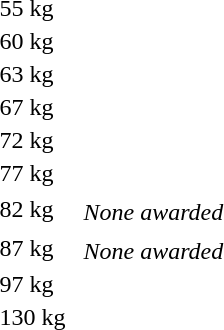<table>
<tr>
<td rowspan=2>55 kg<br></td>
<td rowspan=2></td>
<td rowspan=2></td>
<td></td>
</tr>
<tr>
<td></td>
</tr>
<tr>
<td rowspan=2>60 kg<br></td>
<td rowspan=2></td>
<td rowspan=2></td>
<td></td>
</tr>
<tr>
<td></td>
</tr>
<tr>
<td rowspan=2>63 kg<br></td>
<td rowspan=2></td>
<td rowspan=2></td>
<td></td>
</tr>
<tr>
<td></td>
</tr>
<tr>
<td rowspan=2>67 kg<br></td>
<td rowspan=2></td>
<td rowspan=2></td>
<td></td>
</tr>
<tr>
<td></td>
</tr>
<tr>
<td rowspan=2>72 kg<br></td>
<td rowspan=2></td>
<td rowspan=2></td>
<td></td>
</tr>
<tr>
<td></td>
</tr>
<tr>
<td rowspan=2>77 kg<br></td>
<td rowspan=2></td>
<td rowspan=2></td>
<td></td>
</tr>
<tr>
<td></td>
</tr>
<tr>
<td rowspan=2>82 kg<br></td>
<td rowspan=2></td>
<td rowspan=2></td>
<td></td>
</tr>
<tr>
<td><em>None awarded</em></td>
</tr>
<tr>
<td rowspan=2>87 kg<br></td>
<td rowspan=2></td>
<td rowspan=2></td>
<td></td>
</tr>
<tr>
<td><em>None awarded</em></td>
</tr>
<tr>
<td rowspan=2>97 kg<br></td>
<td rowspan=2></td>
<td rowspan=2></td>
<td></td>
</tr>
<tr>
<td></td>
</tr>
<tr>
<td rowspan=2>130 kg<br></td>
<td rowspan=2></td>
<td rowspan=2></td>
<td></td>
</tr>
<tr>
<td></td>
</tr>
</table>
